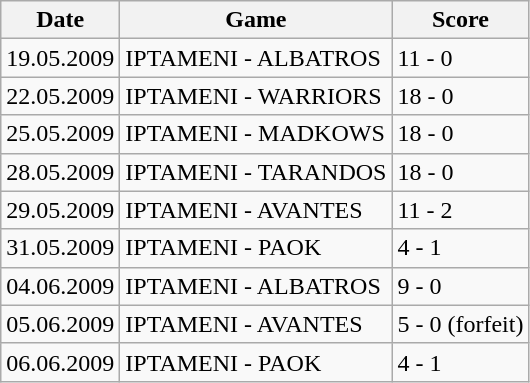<table class="wikitable">
<tr>
<th colspan="1" rowspan="1">Date</th>
<th colspan="1" rowspan="1">Game</th>
<th colspan="1" rowspan="1">Score</th>
</tr>
<tr>
<td>19.05.2009</td>
<td>IPTAMENI - ALBATROS</td>
<td>11 - 0</td>
</tr>
<tr>
<td>22.05.2009</td>
<td>IPTAMENI - WARRIORS</td>
<td>18 - 0</td>
</tr>
<tr>
<td>25.05.2009</td>
<td>IPTAMENI - MADKOWS</td>
<td>18 - 0</td>
</tr>
<tr>
<td>28.05.2009</td>
<td>IPTAMENI - TARANDOS</td>
<td>18 - 0</td>
</tr>
<tr>
<td>29.05.2009</td>
<td>IPTAMENI - AVANTES</td>
<td>11 - 2</td>
</tr>
<tr>
<td>31.05.2009</td>
<td>IPTAMENI - PAOK</td>
<td>4 - 1</td>
</tr>
<tr>
<td>04.06.2009</td>
<td>IPTAMENI - ALBATROS</td>
<td>9 - 0</td>
</tr>
<tr>
<td>05.06.2009</td>
<td>IPTAMENI - AVANTES</td>
<td>5 - 0 (forfeit)</td>
</tr>
<tr>
<td>06.06.2009</td>
<td>IPTAMENI - PAOK</td>
<td>4 - 1</td>
</tr>
</table>
